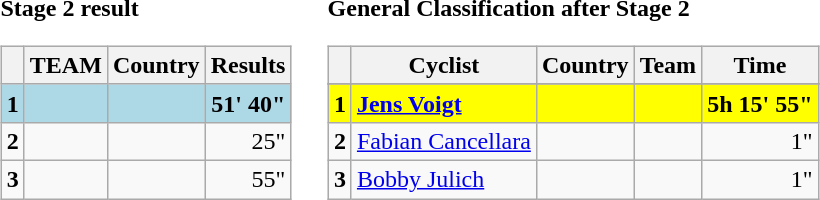<table>
<tr>
<td><strong>Stage 2 result</strong><br><table class="wikitable">
<tr>
<th></th>
<th>TEAM</th>
<th>Country</th>
<th>Results</th>
</tr>
<tr style="background:lightblue">
<td><strong>1</strong></td>
<td><strong></strong></td>
<td><strong></strong></td>
<td align=right><strong>51' 40"</strong></td>
</tr>
<tr>
<td><strong>2</strong></td>
<td></td>
<td></td>
<td align=right>25"</td>
</tr>
<tr>
<td><strong>3</strong></td>
<td></td>
<td></td>
<td align=right>55"</td>
</tr>
</table>
</td>
<td></td>
<td><strong>General Classification after Stage 2</strong><br><table class="wikitable">
<tr>
<th></th>
<th>Cyclist</th>
<th>Country</th>
<th>Team</th>
<th>Time</th>
</tr>
<tr>
</tr>
<tr style="background:yellow">
<td><strong>1</strong></td>
<td><strong><a href='#'>Jens Voigt</a></strong></td>
<td><strong></strong></td>
<td><strong></strong></td>
<td align=right><strong>5h 15' 55"</strong></td>
</tr>
<tr>
<td><strong>2</strong></td>
<td><a href='#'>Fabian Cancellara</a></td>
<td></td>
<td></td>
<td align=right>1"</td>
</tr>
<tr>
<td><strong>3</strong></td>
<td><a href='#'>Bobby Julich</a></td>
<td></td>
<td></td>
<td align=right>1"</td>
</tr>
</table>
</td>
</tr>
</table>
